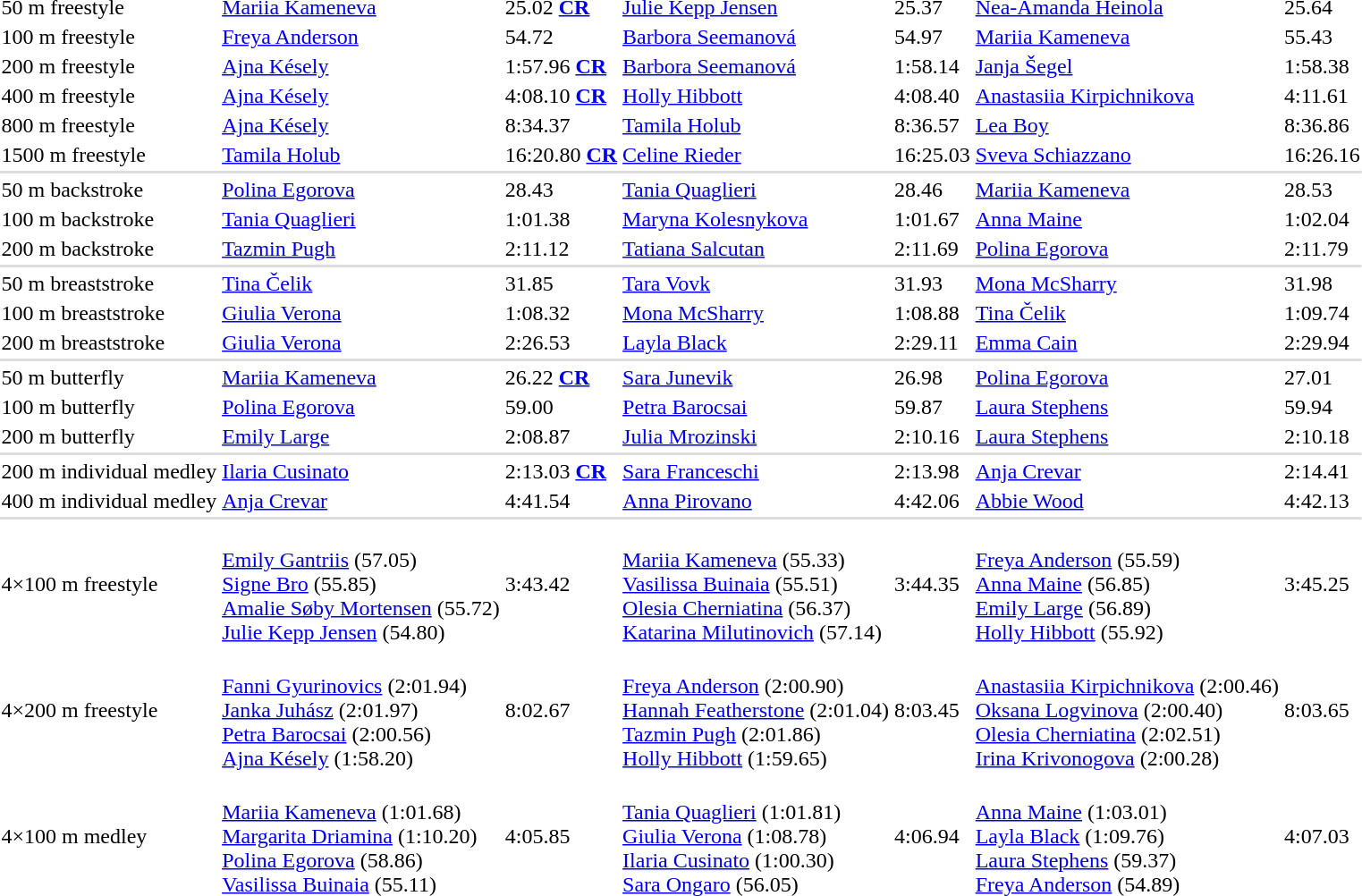<table>
<tr>
<td>50 m freestyle</td>
<td><a href='#'>Mariia Kameneva</a><br></td>
<td>25.02 <strong><a href='#'>CR</a></strong></td>
<td><a href='#'>Julie Kepp Jensen</a><br></td>
<td>25.37</td>
<td><a href='#'>Nea-Amanda Heinola</a><br></td>
<td>25.64</td>
</tr>
<tr>
<td>100 m freestyle</td>
<td><a href='#'>Freya Anderson</a><br></td>
<td>54.72</td>
<td><a href='#'>Barbora Seemanová</a><br></td>
<td>54.97</td>
<td><a href='#'>Mariia Kameneva</a><br></td>
<td>55.43</td>
</tr>
<tr>
<td>200 m freestyle</td>
<td><a href='#'>Ajna Késely</a><br></td>
<td>1:57.96 <strong><a href='#'>CR</a></strong></td>
<td><a href='#'>Barbora Seemanová</a><br></td>
<td>1:58.14</td>
<td><a href='#'>Janja Šegel</a><br></td>
<td>1:58.38</td>
</tr>
<tr>
<td>400 m freestyle</td>
<td><a href='#'>Ajna Késely</a><br></td>
<td>4:08.10 <strong><a href='#'>CR</a></strong></td>
<td><a href='#'>Holly Hibbott</a><br></td>
<td>4:08.40</td>
<td><a href='#'>Anastasiia Kirpichnikova</a><br></td>
<td>4:11.61</td>
</tr>
<tr>
<td>800 m freestyle</td>
<td><a href='#'>Ajna Késely</a><br></td>
<td>8:34.37</td>
<td><a href='#'>Tamila Holub</a><br></td>
<td>8:36.57</td>
<td><a href='#'>Lea Boy</a><br></td>
<td>8:36.86</td>
</tr>
<tr>
<td>1500 m freestyle</td>
<td><a href='#'>Tamila Holub</a><br></td>
<td>16:20.80 <strong><a href='#'>CR</a></strong></td>
<td><a href='#'>Celine Rieder</a><br></td>
<td>16:25.03</td>
<td><a href='#'>Sveva Schiazzano</a><br></td>
<td>16:26.16</td>
</tr>
<tr bgcolor=#DDDDDD>
<td colspan=7></td>
</tr>
<tr>
<td>50 m backstroke</td>
<td><a href='#'>Polina Egorova</a><br></td>
<td>28.43</td>
<td><a href='#'>Tania Quaglieri</a><br></td>
<td>28.46</td>
<td><a href='#'>Mariia Kameneva</a><br></td>
<td>28.53</td>
</tr>
<tr>
<td>100 m backstroke</td>
<td><a href='#'>Tania Quaglieri</a><br></td>
<td>1:01.38</td>
<td><a href='#'>Maryna Kolesnykova</a><br></td>
<td>1:01.67</td>
<td><a href='#'>Anna Maine</a><br></td>
<td>1:02.04</td>
</tr>
<tr>
<td>200 m backstroke</td>
<td><a href='#'>Tazmin Pugh</a><br></td>
<td>2:11.12</td>
<td><a href='#'>Tatiana Salcutan</a><br></td>
<td>2:11.69</td>
<td><a href='#'>Polina Egorova</a><br></td>
<td>2:11.79</td>
</tr>
<tr bgcolor=#DDDDDD>
<td colspan=7></td>
</tr>
<tr>
<td>50 m breaststroke</td>
<td><a href='#'>Tina Čelik</a><br></td>
<td>31.85</td>
<td><a href='#'>Tara Vovk</a><br></td>
<td>31.93</td>
<td><a href='#'>Mona McSharry</a><br></td>
<td>31.98</td>
</tr>
<tr>
<td>100 m breaststroke</td>
<td><a href='#'>Giulia Verona</a><br></td>
<td>1:08.32</td>
<td><a href='#'>Mona McSharry</a><br></td>
<td>1:08.88</td>
<td><a href='#'>Tina Čelik</a><br></td>
<td>1:09.74</td>
</tr>
<tr>
<td>200 m breaststroke</td>
<td><a href='#'>Giulia Verona</a><br></td>
<td>2:26.53</td>
<td><a href='#'>Layla Black</a><br></td>
<td>2:29.11</td>
<td><a href='#'>Emma Cain</a><br></td>
<td>2:29.94</td>
</tr>
<tr bgcolor=#DDDDDD>
<td colspan=7></td>
</tr>
<tr>
<td>50 m butterfly</td>
<td><a href='#'>Mariia Kameneva</a><br></td>
<td>26.22	 <strong><a href='#'>CR</a></strong></td>
<td><a href='#'>Sara Junevik</a><br></td>
<td>26.98</td>
<td><a href='#'>Polina Egorova</a><br></td>
<td>27.01</td>
</tr>
<tr>
<td>100 m butterfly</td>
<td><a href='#'>Polina Egorova</a><br></td>
<td>59.00</td>
<td><a href='#'>Petra Barocsai</a><br></td>
<td>59.87</td>
<td><a href='#'>Laura Stephens</a><br></td>
<td>59.94</td>
</tr>
<tr>
<td>200 m butterfly</td>
<td><a href='#'>Emily Large</a><br></td>
<td>2:08.87</td>
<td><a href='#'>Julia Mrozinski</a><br></td>
<td>2:10.16</td>
<td><a href='#'>Laura Stephens</a><br></td>
<td>2:10.18</td>
</tr>
<tr bgcolor=#DDDDDD>
<td colspan=7></td>
</tr>
<tr>
<td>200 m individual medley</td>
<td><a href='#'>Ilaria Cusinato</a><br></td>
<td>2:13.03 <strong><a href='#'>CR</a></strong></td>
<td><a href='#'>Sara Franceschi</a><br></td>
<td>2:13.98</td>
<td><a href='#'>Anja Crevar</a><br></td>
<td>2:14.41</td>
</tr>
<tr>
<td>400 m individual medley</td>
<td><a href='#'>Anja Crevar</a><br></td>
<td>4:41.54</td>
<td><a href='#'>Anna Pirovano</a><br></td>
<td>4:42.06</td>
<td><a href='#'>Abbie Wood</a><br></td>
<td>4:42.13</td>
</tr>
<tr bgcolor=#DDDDDD>
<td colspan=7></td>
</tr>
<tr>
<td>4×100 m freestyle</td>
<td><br><a href='#'>Emily Gantriis</a>  (57.05)<br><a href='#'>Signe Bro</a> (55.85)<br><a href='#'>Amalie Søby Mortensen</a> (55.72)<br><a href='#'>Julie Kepp Jensen</a> (54.80)</td>
<td>3:43.42</td>
<td><br><a href='#'>Mariia Kameneva</a>  (55.33)<br><a href='#'>Vasilissa Buinaia</a> (55.51)<br><a href='#'>Olesia Cherniatina</a> (56.37)<br><a href='#'>Katarina Milutinovich</a> (57.14)</td>
<td>3:44.35</td>
<td><br><a href='#'>Freya Anderson</a>  (55.59)<br><a href='#'>Anna Maine</a> (56.85)<br><a href='#'>Emily Large</a> (56.89)<br><a href='#'>Holly Hibbott</a> (55.92)</td>
<td>3:45.25</td>
</tr>
<tr>
<td>4×200 m freestyle</td>
<td><br><a href='#'>Fanni Gyurinovics</a>  (2:01.94)<br><a href='#'>Janka Juhász</a> (2:01.97)<br><a href='#'>Petra Barocsai</a> (2:00.56)<br><a href='#'>Ajna Késely</a> (1:58.20)</td>
<td>8:02.67</td>
<td><br><a href='#'>Freya Anderson</a>  (2:00.90)<br><a href='#'>Hannah Featherstone</a> (2:01.04)<br><a href='#'>Tazmin Pugh</a> (2:01.86)<br><a href='#'>Holly Hibbott</a> (1:59.65)</td>
<td>8:03.45</td>
<td><br><a href='#'>Anastasiia Kirpichnikova</a>  (2:00.46)<br><a href='#'>Oksana Logvinova</a> (2:00.40)<br><a href='#'>Olesia Cherniatina</a> (2:02.51)<br><a href='#'>Irina Krivonogova</a> (2:00.28)</td>
<td>8:03.65</td>
</tr>
<tr>
<td>4×100 m medley</td>
<td><br><a href='#'>Mariia Kameneva</a> (1:01.68) <br><a href='#'>Margarita Driamina</a> (1:10.20)<br><a href='#'>Polina Egorova</a> (58.86)<br><a href='#'>Vasilissa Buinaia</a> (55.11)</td>
<td>4:05.85</td>
<td><br><a href='#'>Tania Quaglieri</a>  (1:01.81)<br><a href='#'>Giulia Verona</a> (1:08.78)<br><a href='#'>Ilaria Cusinato</a> (1:00.30)<br><a href='#'>Sara Ongaro</a> (56.05)</td>
<td>4:06.94</td>
<td><br><a href='#'>Anna Maine</a> (1:03.01)<br><a href='#'>Layla Black</a>  (1:09.76)<br><a href='#'>Laura Stephens</a> (59.37)<br><a href='#'>Freya Anderson</a> (54.89)</td>
<td>4:07.03</td>
</tr>
</table>
